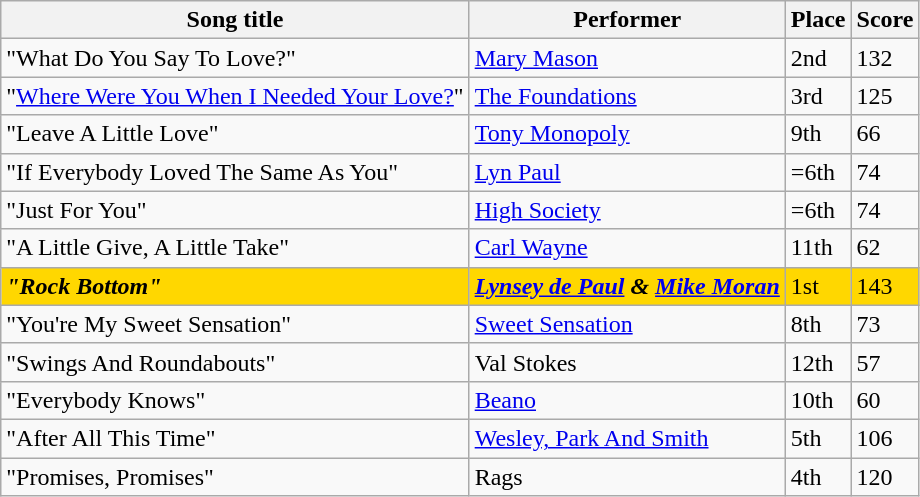<table class="sortable wikitable">
<tr>
<th>Song title</th>
<th>Performer</th>
<th>Place</th>
<th>Score</th>
</tr>
<tr>
<td>"What Do You Say To Love?"</td>
<td><a href='#'>Mary Mason</a></td>
<td>2nd</td>
<td>132</td>
</tr>
<tr>
<td>"<a href='#'>Where Were You When I Needed Your Love?</a>"</td>
<td><a href='#'>The Foundations</a></td>
<td>3rd</td>
<td>125</td>
</tr>
<tr>
<td>"Leave A Little Love"</td>
<td><a href='#'>Tony Monopoly</a></td>
<td>9th</td>
<td>66</td>
</tr>
<tr>
<td>"If Everybody Loved The Same As You"</td>
<td><a href='#'>Lyn Paul</a></td>
<td>=6th</td>
<td>74</td>
</tr>
<tr>
<td>"Just For You"</td>
<td><a href='#'>High Society</a></td>
<td>=6th</td>
<td>74</td>
</tr>
<tr>
<td>"A Little Give, A Little Take"</td>
<td><a href='#'>Carl Wayne</a></td>
<td>11th</td>
<td>62</td>
</tr>
<tr style="background:gold;">
<td><strong><em>"Rock Bottom"</em></strong></td>
<td><strong><em><a href='#'>Lynsey de Paul</a> & <a href='#'>Mike Moran</a></em></strong></td>
<td>1st</td>
<td>143</td>
</tr>
<tr>
<td>"You're My Sweet Sensation"</td>
<td><a href='#'>Sweet Sensation</a></td>
<td>8th</td>
<td>73</td>
</tr>
<tr>
<td>"Swings And Roundabouts"</td>
<td>Val Stokes</td>
<td>12th</td>
<td>57</td>
</tr>
<tr>
<td>"Everybody Knows"</td>
<td><a href='#'>Beano</a></td>
<td>10th</td>
<td>60</td>
</tr>
<tr>
<td>"After All This Time"</td>
<td><a href='#'>Wesley, Park And Smith</a></td>
<td>5th</td>
<td>106</td>
</tr>
<tr>
<td>"Promises, Promises"</td>
<td>Rags</td>
<td>4th</td>
<td>120</td>
</tr>
</table>
